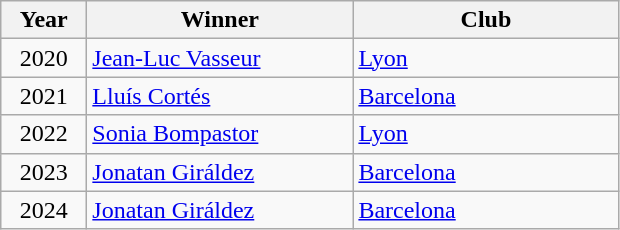<table class="wikitable">
<tr>
<th style="width:50px;">Year</th>
<th style="width:170px;">Winner</th>
<th style="width:170px;">Club</th>
</tr>
<tr>
<td align="center">2020</td>
<td> <a href='#'>Jean-Luc Vasseur</a></td>
<td> <a href='#'>Lyon</a></td>
</tr>
<tr>
<td align="center">2021</td>
<td> <a href='#'>Lluís Cortés</a></td>
<td> <a href='#'>Barcelona</a></td>
</tr>
<tr>
<td align="center">2022</td>
<td> <a href='#'>Sonia Bompastor</a></td>
<td> <a href='#'>Lyon</a></td>
</tr>
<tr>
<td align="center">2023</td>
<td> <a href='#'>Jonatan Giráldez</a></td>
<td> <a href='#'>Barcelona</a></td>
</tr>
<tr>
<td align="center">2024</td>
<td> <a href='#'>Jonatan Giráldez</a></td>
<td> <a href='#'>Barcelona</a></td>
</tr>
</table>
